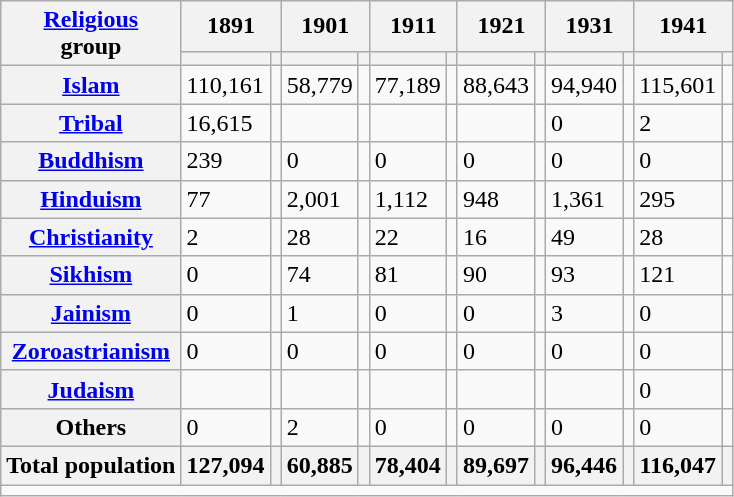<table class="wikitable sortable">
<tr>
<th rowspan="2"><a href='#'>Religious</a><br>group</th>
<th colspan="2">1891</th>
<th colspan="2">1901</th>
<th colspan="2">1911</th>
<th colspan="2">1921</th>
<th colspan="2">1931</th>
<th colspan="2">1941</th>
</tr>
<tr>
<th><a href='#'></a></th>
<th></th>
<th></th>
<th></th>
<th></th>
<th></th>
<th></th>
<th></th>
<th></th>
<th></th>
<th></th>
<th></th>
</tr>
<tr>
<th><a href='#'>Islam</a> </th>
<td>110,161</td>
<td></td>
<td>58,779</td>
<td></td>
<td>77,189</td>
<td></td>
<td>88,643</td>
<td></td>
<td>94,940</td>
<td></td>
<td>115,601</td>
<td></td>
</tr>
<tr>
<th><a href='#'>Tribal</a></th>
<td>16,615</td>
<td></td>
<td></td>
<td></td>
<td></td>
<td></td>
<td></td>
<td></td>
<td>0</td>
<td></td>
<td>2</td>
<td></td>
</tr>
<tr>
<th><a href='#'>Buddhism</a> </th>
<td>239</td>
<td></td>
<td>0</td>
<td></td>
<td>0</td>
<td></td>
<td>0</td>
<td></td>
<td>0</td>
<td></td>
<td>0</td>
<td></td>
</tr>
<tr>
<th><a href='#'>Hinduism</a> </th>
<td>77</td>
<td></td>
<td>2,001</td>
<td></td>
<td>1,112</td>
<td></td>
<td>948</td>
<td></td>
<td>1,361</td>
<td></td>
<td>295</td>
<td></td>
</tr>
<tr>
<th><a href='#'>Christianity</a> </th>
<td>2</td>
<td></td>
<td>28</td>
<td></td>
<td>22</td>
<td></td>
<td>16</td>
<td></td>
<td>49</td>
<td></td>
<td>28</td>
<td></td>
</tr>
<tr>
<th><a href='#'>Sikhism</a> </th>
<td>0</td>
<td></td>
<td>74</td>
<td></td>
<td>81</td>
<td></td>
<td>90</td>
<td></td>
<td>93</td>
<td></td>
<td>121</td>
<td></td>
</tr>
<tr>
<th><a href='#'>Jainism</a> </th>
<td>0</td>
<td></td>
<td>1</td>
<td></td>
<td>0</td>
<td></td>
<td>0</td>
<td></td>
<td>3</td>
<td></td>
<td>0</td>
<td></td>
</tr>
<tr>
<th><a href='#'>Zoroastrianism</a> </th>
<td>0</td>
<td></td>
<td>0</td>
<td></td>
<td>0</td>
<td></td>
<td>0</td>
<td></td>
<td>0</td>
<td></td>
<td>0</td>
<td></td>
</tr>
<tr>
<th><a href='#'>Judaism</a> </th>
<td></td>
<td></td>
<td></td>
<td></td>
<td></td>
<td></td>
<td></td>
<td></td>
<td></td>
<td></td>
<td>0</td>
<td></td>
</tr>
<tr>
<th>Others</th>
<td>0</td>
<td></td>
<td>2</td>
<td></td>
<td>0</td>
<td></td>
<td>0</td>
<td></td>
<td>0</td>
<td></td>
<td>0</td>
<td></td>
</tr>
<tr>
<th>Total population</th>
<th>127,094</th>
<th></th>
<th>60,885</th>
<th></th>
<th>78,404</th>
<th></th>
<th>89,697</th>
<th></th>
<th>96,446</th>
<th></th>
<th>116,047</th>
<th></th>
</tr>
<tr class="sortbottom">
<td colspan="15"></td>
</tr>
</table>
